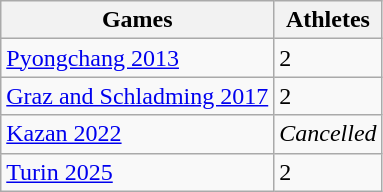<table class="wikitable">
<tr>
<th>Games</th>
<th>Athletes</th>
</tr>
<tr>
<td> <a href='#'>Pyongchang 2013</a></td>
<td>2</td>
</tr>
<tr>
<td> <a href='#'>Graz and Schladming 2017</a></td>
<td>2</td>
</tr>
<tr>
<td> <a href='#'>Kazan 2022</a></td>
<td><em>Cancelled</em></td>
</tr>
<tr>
<td> <a href='#'>Turin 2025</a></td>
<td>2</td>
</tr>
</table>
